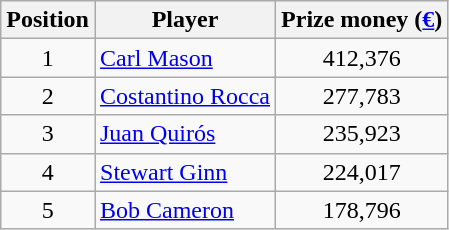<table class=wikitable>
<tr>
<th>Position</th>
<th>Player</th>
<th>Prize money (<a href='#'>€</a>)</th>
</tr>
<tr>
<td align=center>1</td>
<td> <a href='#'>Carl Mason</a></td>
<td align=center>412,376</td>
</tr>
<tr>
<td align=center>2</td>
<td> <a href='#'>Costantino Rocca</a></td>
<td align=center>277,783</td>
</tr>
<tr>
<td align=center>3</td>
<td> <a href='#'>Juan Quirós</a></td>
<td align=center>235,923</td>
</tr>
<tr>
<td align=center>4</td>
<td> <a href='#'>Stewart Ginn</a></td>
<td align=center>224,017</td>
</tr>
<tr>
<td align=center>5</td>
<td> <a href='#'>Bob Cameron</a></td>
<td align=center>178,796</td>
</tr>
</table>
